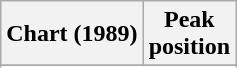<table class="wikitable sortable plainrowheaders" style="text-align:center">
<tr>
<th scope="col">Chart (1989)</th>
<th scope="col">Peak<br> position</th>
</tr>
<tr>
</tr>
<tr>
</tr>
</table>
